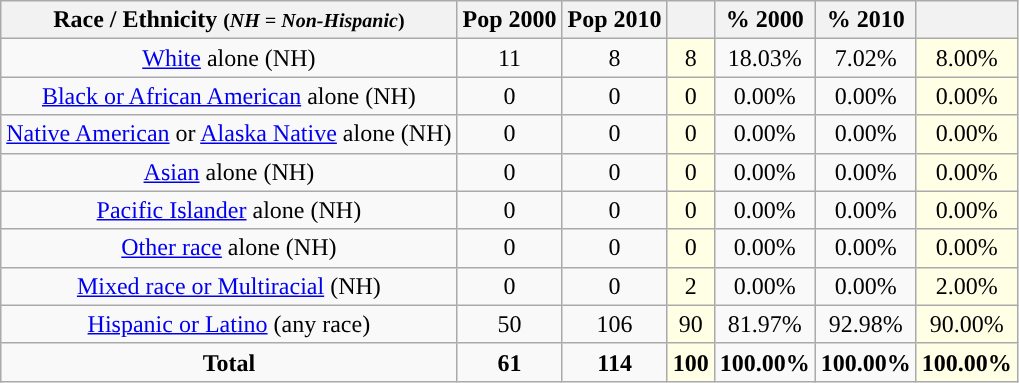<table class="wikitable" style="text-align:center;">
<tr>
<th>Race / Ethnicity <small>(<em>NH = Non-Hispanic</em>)</small></th>
<th>Pop 2000</th>
<th>Pop 2010</th>
<th></th>
<th>% 2000</th>
<th>% 2010</th>
<th></th>
</tr>
<tr>
<td><a href='#'>White</a> alone (NH)</td>
<td>11</td>
<td>8</td>
<td style='background: #ffffe6;'>8</td>
<td>18.03%</td>
<td>7.02%</td>
<td style='background: #ffffe6;'>8.00%</td>
</tr>
<tr>
<td><a href='#'>Black or African American</a> alone (NH)</td>
<td>0</td>
<td>0</td>
<td style='background: #ffffe6;'>0</td>
<td>0.00%</td>
<td>0.00%</td>
<td style='background: #ffffe6;'>0.00%</td>
</tr>
<tr>
<td><a href='#'>Native American</a> or <a href='#'>Alaska Native</a> alone (NH)</td>
<td>0</td>
<td>0</td>
<td style='background: #ffffe6;'>0</td>
<td>0.00%</td>
<td>0.00%</td>
<td style='background: #ffffe6;'>0.00%</td>
</tr>
<tr>
<td><a href='#'>Asian</a> alone (NH)</td>
<td>0</td>
<td>0</td>
<td style='background: #ffffe6;'>0</td>
<td>0.00%</td>
<td>0.00%</td>
<td style='background: #ffffe6;'>0.00%</td>
</tr>
<tr>
<td><a href='#'>Pacific Islander</a> alone (NH)</td>
<td>0</td>
<td>0</td>
<td style='background: #ffffe6;'>0</td>
<td>0.00%</td>
<td>0.00%</td>
<td style='background: #ffffe6;'>0.00%</td>
</tr>
<tr>
<td><a href='#'>Other race</a> alone (NH)</td>
<td>0</td>
<td>0</td>
<td style='background: #ffffe6;'>0</td>
<td>0.00%</td>
<td>0.00%</td>
<td style='background: #ffffe6;'>0.00%</td>
</tr>
<tr>
<td><a href='#'>Mixed race or Multiracial</a> (NH)</td>
<td>0</td>
<td>0</td>
<td style='background: #ffffe6;'>2</td>
<td>0.00%</td>
<td>0.00%</td>
<td style='background: #ffffe6;'>2.00%</td>
</tr>
<tr>
<td><a href='#'>Hispanic or Latino</a> (any race)</td>
<td>50</td>
<td>106</td>
<td style='background: #ffffe6;'>90</td>
<td>81.97%</td>
<td>92.98%</td>
<td style='background: #ffffe6;'>90.00%</td>
</tr>
<tr>
<td><strong>Total</strong></td>
<td><strong>61</strong></td>
<td><strong>114</strong></td>
<td style='background: #ffffe6;'><strong>100</strong></td>
<td><strong>100.00%</strong></td>
<td><strong>100.00%</strong></td>
<td style='background: #ffffe6;'><strong>100.00%</strong></td>
</tr>
</table>
